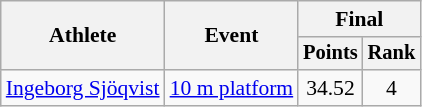<table class="wikitable" style="font-size:90%;">
<tr>
<th rowspan=2>Athlete</th>
<th rowspan=2>Event</th>
<th colspan=2>Final</th>
</tr>
<tr style="font-size:95%">
<th>Points</th>
<th>Rank</th>
</tr>
<tr align=center>
<td align=left><a href='#'>Ingeborg Sjöqvist</a></td>
<td align=left><a href='#'>10 m platform</a></td>
<td>34.52</td>
<td>4</td>
</tr>
</table>
